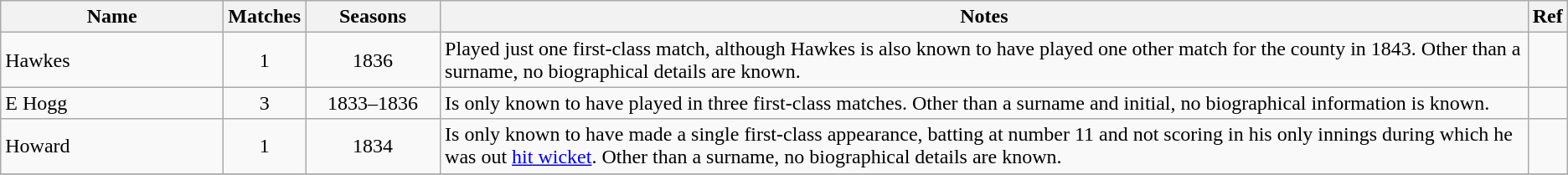<table class="wikitable">
<tr>
<th style="width:170px">Name</th>
<th>Matches</th>
<th style="width: 100px">Seasons</th>
<th>Notes</th>
<th>Ref</th>
</tr>
<tr>
<td>Hawkes</td>
<td align=center>1</td>
<td align=center>1836</td>
<td>Played just one first-class match, although Hawkes is also known to have played one other match for the county in 1843. Other than a surname, no biographical details are known.</td>
<td></td>
</tr>
<tr>
<td>E Hogg</td>
<td align=center>3</td>
<td align=center>1833–1836</td>
<td>Is only known to have played in three first-class matches. Other than a surname and initial, no biographical information is known.</td>
<td></td>
</tr>
<tr>
<td>Howard</td>
<td align=center>1</td>
<td align=center>1834</td>
<td>Is only known to have made a single first-class appearance, batting at number 11 and not scoring in his only innings during which he was out <a href='#'>hit wicket</a>. Other than a surname, no biographical details are known.</td>
<td></td>
</tr>
<tr>
</tr>
</table>
